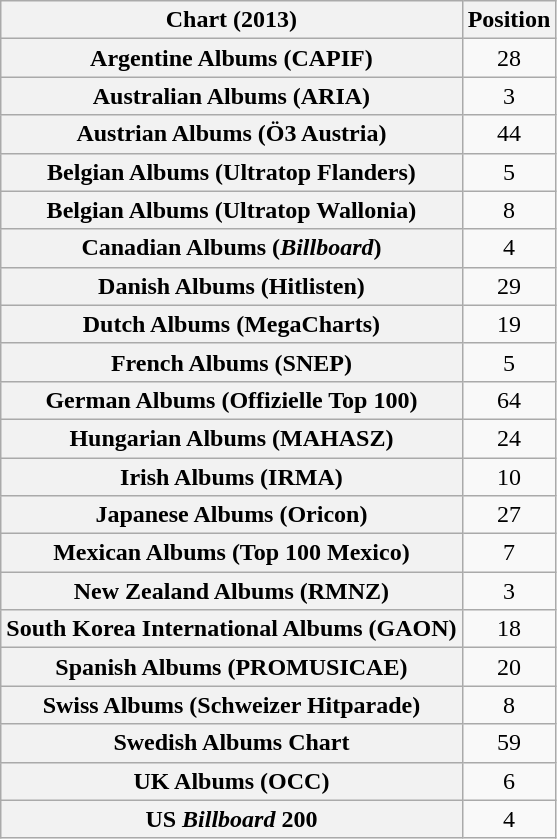<table class="wikitable sortable plainrowheaders" style="text-align:center">
<tr>
<th scope="col">Chart (2013)</th>
<th scope="col">Position</th>
</tr>
<tr>
<th scope="row">Argentine Albums (CAPIF)</th>
<td>28</td>
</tr>
<tr>
<th scope="row">Australian Albums (ARIA)</th>
<td>3</td>
</tr>
<tr>
<th scope="row">Austrian Albums (Ö3 Austria)</th>
<td>44</td>
</tr>
<tr>
<th scope="row">Belgian Albums (Ultratop Flanders)</th>
<td>5</td>
</tr>
<tr>
<th scope="row">Belgian Albums (Ultratop Wallonia)</th>
<td>8</td>
</tr>
<tr>
<th scope="row">Canadian Albums (<em>Billboard</em>)</th>
<td>4</td>
</tr>
<tr>
<th scope="row">Danish Albums (Hitlisten)</th>
<td>29</td>
</tr>
<tr>
<th scope="row">Dutch Albums (MegaCharts)</th>
<td>19</td>
</tr>
<tr>
<th scope="row">French Albums (SNEP)</th>
<td>5</td>
</tr>
<tr>
<th scope="row">German Albums (Offizielle Top 100)</th>
<td>64</td>
</tr>
<tr>
<th scope="row">Hungarian Albums (MAHASZ)</th>
<td>24</td>
</tr>
<tr>
<th scope="row">Irish Albums (IRMA)</th>
<td>10</td>
</tr>
<tr>
<th scope="row">Japanese Albums (Oricon)</th>
<td>27</td>
</tr>
<tr>
<th scope="row">Mexican Albums (Top 100 Mexico)</th>
<td>7</td>
</tr>
<tr>
<th scope="row">New Zealand Albums (RMNZ)</th>
<td>3</td>
</tr>
<tr>
<th scope="row">South Korea International Albums (GAON)</th>
<td>18</td>
</tr>
<tr>
<th scope="row">Spanish Albums (PROMUSICAE)</th>
<td>20</td>
</tr>
<tr>
<th scope="row">Swiss Albums (Schweizer Hitparade)</th>
<td>8</td>
</tr>
<tr>
<th scope="row">Swedish Albums Chart</th>
<td>59</td>
</tr>
<tr>
<th scope="row">UK Albums (OCC)</th>
<td>6</td>
</tr>
<tr>
<th scope="row">US <em>Billboard</em> 200</th>
<td>4</td>
</tr>
</table>
